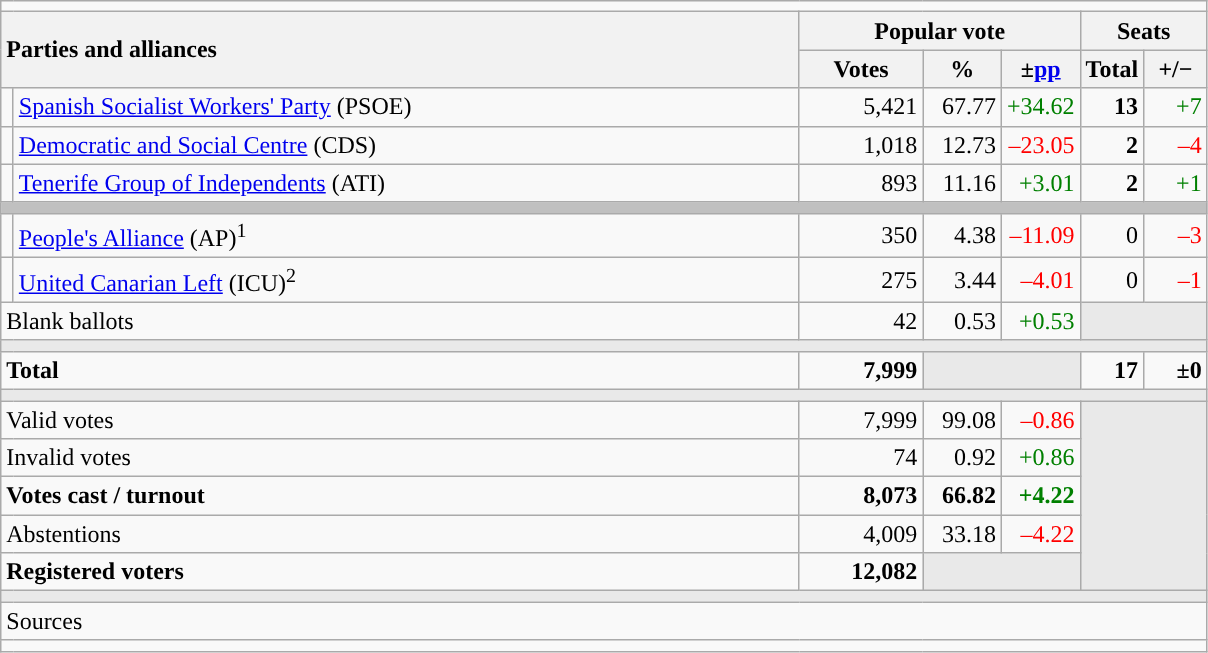<table class="wikitable" style="text-align:right;">
<tr>
<td colspan="7"></td>
</tr>
<tr>
<th style="text-align:left;" rowspan="2" colspan="2" width="525">Parties and alliances</th>
<th colspan="3">Popular vote</th>
<th colspan="2">Seats</th>
</tr>
<tr>
<th width="75">Votes</th>
<th width="45">%</th>
<th width="45">±<a href='#'>pp</a></th>
<th width="35">Total</th>
<th width="35">+/−</th>
</tr>
<tr>
<td width="1" style="color:inherit;background:"></td>
<td align="left"><a href='#'>Spanish Socialist Workers' Party</a> (PSOE)</td>
<td>5,421</td>
<td>67.77</td>
<td style="color:green;">+34.62</td>
<td><strong>13</strong></td>
<td style="color:green;">+7</td>
</tr>
<tr>
<td style="color:inherit;background:"></td>
<td align="left"><a href='#'>Democratic and Social Centre</a> (CDS)</td>
<td>1,018</td>
<td>12.73</td>
<td style="color:red;">–23.05</td>
<td><strong>2</strong></td>
<td style="color:red;">–4</td>
</tr>
<tr>
<td style="color:inherit;background:"></td>
<td align="left"><a href='#'>Tenerife Group of Independents</a> (ATI)</td>
<td>893</td>
<td>11.16</td>
<td style="color:green;">+3.01</td>
<td><strong>2</strong></td>
<td style="color:green;">+1</td>
</tr>
<tr>
<td colspan="7" bgcolor="#C0C0C0"></td>
</tr>
<tr>
<td style="color:inherit;background:"></td>
<td align="left"><a href='#'>People's Alliance</a> (AP)<sup>1</sup></td>
<td>350</td>
<td>4.38</td>
<td style="color:red;">–11.09</td>
<td>0</td>
<td style="color:red;">–3</td>
</tr>
<tr>
<td style="color:inherit;background:"></td>
<td align="left"><a href='#'>United Canarian Left</a> (ICU)<sup>2</sup></td>
<td>275</td>
<td>3.44</td>
<td style="color:red;">–4.01</td>
<td>0</td>
<td style="color:red;">–1</td>
</tr>
<tr>
<td align="left" colspan="2">Blank ballots</td>
<td>42</td>
<td>0.53</td>
<td style="color:green;">+0.53</td>
<td bgcolor="#E9E9E9" colspan="2"></td>
</tr>
<tr>
<td colspan="7" bgcolor="#E9E9E9"></td>
</tr>
<tr style="font-weight:bold;">
<td align="left" colspan="2">Total</td>
<td>7,999</td>
<td bgcolor="#E9E9E9" colspan="2"></td>
<td>17</td>
<td>±0</td>
</tr>
<tr>
<td colspan="7" bgcolor="#E9E9E9"></td>
</tr>
<tr>
<td align="left" colspan="2">Valid votes</td>
<td>7,999</td>
<td>99.08</td>
<td style="color:red;">–0.86</td>
<td bgcolor="#E9E9E9" colspan="2" rowspan="5"></td>
</tr>
<tr>
<td align="left" colspan="2">Invalid votes</td>
<td>74</td>
<td>0.92</td>
<td style="color:green;">+0.86</td>
</tr>
<tr style="font-weight:bold;">
<td align="left" colspan="2">Votes cast / turnout</td>
<td>8,073</td>
<td>66.82</td>
<td style="color:green;">+4.22</td>
</tr>
<tr>
<td align="left" colspan="2">Abstentions</td>
<td>4,009</td>
<td>33.18</td>
<td style="color:red;">–4.22</td>
</tr>
<tr style="font-weight:bold;">
<td align="left" colspan="2">Registered voters</td>
<td>12,082</td>
<td bgcolor="#E9E9E9" colspan="2"></td>
</tr>
<tr>
<td colspan="7" bgcolor="#E9E9E9"></td>
</tr>
<tr>
<td align="left" colspan="7">Sources</td>
</tr>
<tr>
<td colspan="7" style="text-align:left; max-width:790px;"></td>
</tr>
</table>
